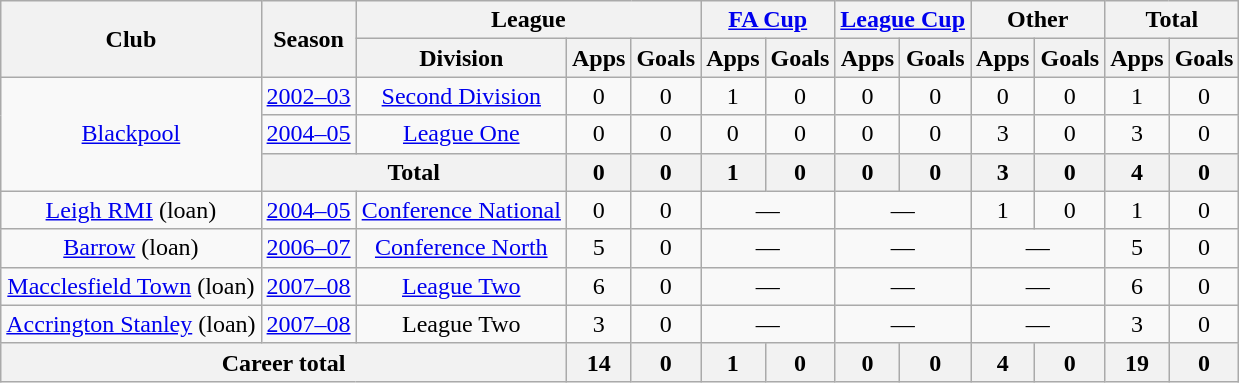<table class="wikitable" style="text-align: center;">
<tr>
<th rowspan="2">Club</th>
<th rowspan="2">Season</th>
<th colspan="3">League</th>
<th colspan="2"><a href='#'>FA Cup</a></th>
<th colspan="2"><a href='#'>League Cup</a></th>
<th colspan="2">Other</th>
<th colspan="2">Total</th>
</tr>
<tr>
<th>Division</th>
<th>Apps</th>
<th>Goals</th>
<th>Apps</th>
<th>Goals</th>
<th>Apps</th>
<th>Goals</th>
<th>Apps</th>
<th>Goals</th>
<th>Apps</th>
<th>Goals</th>
</tr>
<tr>
<td rowspan="3"><a href='#'>Blackpool</a></td>
<td><a href='#'>2002–03</a></td>
<td><a href='#'>Second Division</a></td>
<td>0</td>
<td>0</td>
<td>1</td>
<td>0</td>
<td>0</td>
<td>0</td>
<td>0</td>
<td>0</td>
<td>1</td>
<td>0</td>
</tr>
<tr>
<td><a href='#'>2004–05</a></td>
<td><a href='#'>League One</a></td>
<td>0</td>
<td>0</td>
<td>0</td>
<td>0</td>
<td>0</td>
<td>0</td>
<td>3</td>
<td>0</td>
<td>3</td>
<td>0</td>
</tr>
<tr>
<th colspan="2">Total</th>
<th>0</th>
<th>0</th>
<th>1</th>
<th>0</th>
<th>0</th>
<th>0</th>
<th>3</th>
<th>0</th>
<th>4</th>
<th>0</th>
</tr>
<tr>
<td><a href='#'>Leigh RMI</a> (loan)</td>
<td><a href='#'>2004–05</a></td>
<td><a href='#'>Conference National</a></td>
<td>0</td>
<td>0</td>
<td colspan="2">—</td>
<td colspan="2">—</td>
<td>1</td>
<td>0</td>
<td>1</td>
<td>0</td>
</tr>
<tr>
<td><a href='#'>Barrow</a> (loan)</td>
<td><a href='#'>2006–07</a></td>
<td><a href='#'>Conference North</a></td>
<td>5</td>
<td>0</td>
<td colspan="2">—</td>
<td colspan="2">—</td>
<td colspan="2">—</td>
<td>5</td>
<td>0</td>
</tr>
<tr>
<td><a href='#'>Macclesfield Town</a> (loan)</td>
<td><a href='#'>2007–08</a></td>
<td><a href='#'>League Two</a></td>
<td>6</td>
<td>0</td>
<td colspan="2">—</td>
<td colspan="2">—</td>
<td colspan="2">—</td>
<td>6</td>
<td>0</td>
</tr>
<tr>
<td><a href='#'>Accrington Stanley</a> (loan)</td>
<td><a href='#'>2007–08</a></td>
<td>League Two</td>
<td>3</td>
<td>0</td>
<td colspan="2">—</td>
<td colspan="2">—</td>
<td colspan="2">—</td>
<td>3</td>
<td>0</td>
</tr>
<tr>
<th colspan="3">Career total</th>
<th>14</th>
<th>0</th>
<th>1</th>
<th>0</th>
<th>0</th>
<th>0</th>
<th>4</th>
<th>0</th>
<th>19</th>
<th>0</th>
</tr>
</table>
